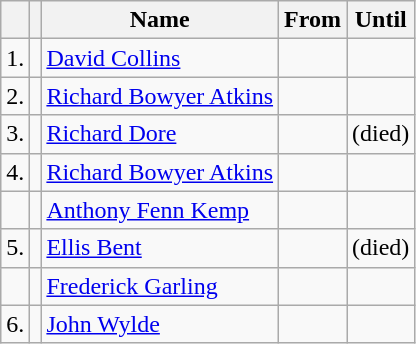<table class="wikitable sortable">
<tr>
<th></th>
<th></th>
<th>Name</th>
<th>From</th>
<th>Until</th>
</tr>
<tr>
<td>1.</td>
<td></td>
<td><a href='#'>David Collins</a></td>
<td></td>
<td></td>
</tr>
<tr>
<td>2.</td>
<td></td>
<td><a href='#'>Richard Bowyer Atkins</a></td>
<td></td>
<td></td>
</tr>
<tr>
<td>3.</td>
<td></td>
<td><a href='#'>Richard Dore</a></td>
<td></td>
<td> (died)</td>
</tr>
<tr>
<td>4.</td>
<td></td>
<td><a href='#'>Richard Bowyer Atkins</a> </td>
<td></td>
<td></td>
</tr>
<tr>
<td></td>
<td></td>
<td><a href='#'>Anthony Fenn Kemp</a> </td>
<td></td>
<td></td>
</tr>
<tr>
<td>5.</td>
<td></td>
<td><a href='#'>Ellis Bent</a></td>
<td></td>
<td> (died)</td>
</tr>
<tr>
<td></td>
<td></td>
<td><a href='#'>Frederick Garling</a> </td>
<td></td>
<td></td>
</tr>
<tr>
<td>6.</td>
<td></td>
<td><a href='#'>John Wylde</a></td>
<td></td>
<td></td>
</tr>
</table>
